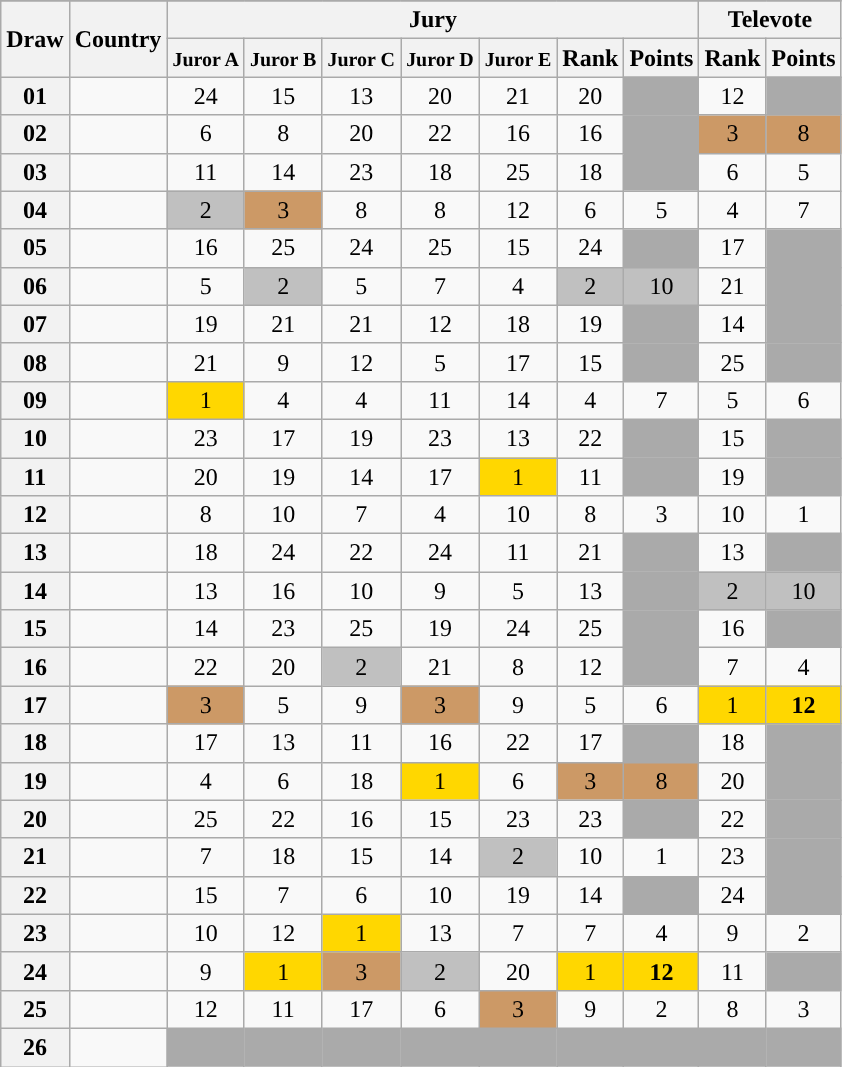<table class="sortable wikitable collapsible plainrowheaders" style="text-align:center;">
<tr>
</tr>
<tr>
<th scope="col" rowspan="2">Draw</th>
<th scope="col" rowspan="2">Country</th>
<th scope="col" colspan="7">Jury</th>
<th scope="col" colspan="2">Televote</th>
</tr>
<tr>
<th scope="col"><small>Juror A</small></th>
<th scope="col"><small>Juror B</small></th>
<th scope="col"><small>Juror C</small></th>
<th scope="col"><small>Juror D</small></th>
<th scope="col"><small>Juror E</small></th>
<th scope="col">Rank</th>
<th scope="col" class="unsortable">Points</th>
<th scope="col">Rank</th>
<th scope="col" class="unsortable">Points</th>
</tr>
<tr>
<th scope="row" style="text-align:center;">01</th>
<td style="text-align:left;"></td>
<td>24</td>
<td>15</td>
<td>13</td>
<td>20</td>
<td>21</td>
<td>20</td>
<td style="background:#AAAAAA;"></td>
<td>12</td>
<td style="background:#AAAAAA;"></td>
</tr>
<tr>
<th scope="row" style="text-align:center;">02</th>
<td style="text-align:left;"></td>
<td>6</td>
<td>8</td>
<td>20</td>
<td>22</td>
<td>16</td>
<td>16</td>
<td style="background:#AAAAAA;"></td>
<td style="background:#CC9966;">3</td>
<td style="background:#CC9966;">8</td>
</tr>
<tr>
<th scope="row" style="text-align:center;">03</th>
<td style="text-align:left;"></td>
<td>11</td>
<td>14</td>
<td>23</td>
<td>18</td>
<td>25</td>
<td>18</td>
<td style="background:#AAAAAA;"></td>
<td>6</td>
<td>5</td>
</tr>
<tr>
<th scope="row" style="text-align:center;">04</th>
<td style="text-align:left;"></td>
<td style="background:silver;">2</td>
<td style="background:#CC9966;">3</td>
<td>8</td>
<td>8</td>
<td>12</td>
<td>6</td>
<td>5</td>
<td>4</td>
<td>7</td>
</tr>
<tr>
<th scope="row" style="text-align:center;">05</th>
<td style="text-align:left;"></td>
<td>16</td>
<td>25</td>
<td>24</td>
<td>25</td>
<td>15</td>
<td>24</td>
<td style="background:#AAAAAA;"></td>
<td>17</td>
<td style="background:#AAAAAA;"></td>
</tr>
<tr>
<th scope="row" style="text-align:center;">06</th>
<td style="text-align:left;"></td>
<td>5</td>
<td style="background:silver;">2</td>
<td>5</td>
<td>7</td>
<td>4</td>
<td style="background:silver;">2</td>
<td style="background:silver;">10</td>
<td>21</td>
<td style="background:#AAAAAA;"></td>
</tr>
<tr>
<th scope="row" style="text-align:center;">07</th>
<td style="text-align:left;"></td>
<td>19</td>
<td>21</td>
<td>21</td>
<td>12</td>
<td>18</td>
<td>19</td>
<td style="background:#AAAAAA;"></td>
<td>14</td>
<td style="background:#AAAAAA;"></td>
</tr>
<tr>
<th scope="row" style="text-align:center;">08</th>
<td style="text-align:left;"></td>
<td>21</td>
<td>9</td>
<td>12</td>
<td>5</td>
<td>17</td>
<td>15</td>
<td style="background:#AAAAAA;"></td>
<td>25</td>
<td style="background:#AAAAAA;"></td>
</tr>
<tr>
<th scope="row" style="text-align:center;">09</th>
<td style="text-align:left;"></td>
<td style="background:gold;">1</td>
<td>4</td>
<td>4</td>
<td>11</td>
<td>14</td>
<td>4</td>
<td>7</td>
<td>5</td>
<td>6</td>
</tr>
<tr>
<th scope="row" style="text-align:center;">10</th>
<td style="text-align:left;"></td>
<td>23</td>
<td>17</td>
<td>19</td>
<td>23</td>
<td>13</td>
<td>22</td>
<td style="background:#AAAAAA;"></td>
<td>15</td>
<td style="background:#AAAAAA;"></td>
</tr>
<tr>
<th scope="row" style="text-align:center;">11</th>
<td style="text-align:left;"></td>
<td>20</td>
<td>19</td>
<td>14</td>
<td>17</td>
<td style="background:gold;">1</td>
<td>11</td>
<td style="background:#AAAAAA;"></td>
<td>19</td>
<td style="background:#AAAAAA;"></td>
</tr>
<tr>
<th scope="row" style="text-align:center;">12</th>
<td style="text-align:left;"></td>
<td>8</td>
<td>10</td>
<td>7</td>
<td>4</td>
<td>10</td>
<td>8</td>
<td>3</td>
<td>10</td>
<td>1</td>
</tr>
<tr>
<th scope="row" style="text-align:center;">13</th>
<td style="text-align:left;"></td>
<td>18</td>
<td>24</td>
<td>22</td>
<td>24</td>
<td>11</td>
<td>21</td>
<td style="background:#AAAAAA;"></td>
<td>13</td>
<td style="background:#AAAAAA;"></td>
</tr>
<tr>
<th scope="row" style="text-align:center;">14</th>
<td style="text-align:left;"></td>
<td>13</td>
<td>16</td>
<td>10</td>
<td>9</td>
<td>5</td>
<td>13</td>
<td style="background:#AAAAAA;"></td>
<td style="background:silver;">2</td>
<td style="background:silver;">10</td>
</tr>
<tr>
<th scope="row" style="text-align:center;">15</th>
<td style="text-align:left;"></td>
<td>14</td>
<td>23</td>
<td>25</td>
<td>19</td>
<td>24</td>
<td>25</td>
<td style="background:#AAAAAA;"></td>
<td>16</td>
<td style="background:#AAAAAA;"></td>
</tr>
<tr>
<th scope="row" style="text-align:center;">16</th>
<td style="text-align:left;"></td>
<td>22</td>
<td>20</td>
<td style="background:silver;">2</td>
<td>21</td>
<td>8</td>
<td>12</td>
<td style="background:#AAAAAA;"></td>
<td>7</td>
<td>4</td>
</tr>
<tr>
<th scope="row" style="text-align:center;">17</th>
<td style="text-align:left;"></td>
<td style="background:#CC9966;">3</td>
<td>5</td>
<td>9</td>
<td style="background:#CC9966;">3</td>
<td>9</td>
<td>5</td>
<td>6</td>
<td style="background:gold;">1</td>
<td style="background:gold;"><strong>12</strong></td>
</tr>
<tr>
<th scope="row" style="text-align:center;">18</th>
<td style="text-align:left;"></td>
<td>17</td>
<td>13</td>
<td>11</td>
<td>16</td>
<td>22</td>
<td>17</td>
<td style="background:#AAAAAA;"></td>
<td>18</td>
<td style="background:#AAAAAA;"></td>
</tr>
<tr>
<th scope="row" style="text-align:center;">19</th>
<td style="text-align:left;"></td>
<td>4</td>
<td>6</td>
<td>18</td>
<td style="background:gold;">1</td>
<td>6</td>
<td style="background:#CC9966;">3</td>
<td style="background:#CC9966;">8</td>
<td>20</td>
<td style="background:#AAAAAA;"></td>
</tr>
<tr>
<th scope="row" style="text-align:center;">20</th>
<td style="text-align:left;"></td>
<td>25</td>
<td>22</td>
<td>16</td>
<td>15</td>
<td>23</td>
<td>23</td>
<td style="background:#AAAAAA;"></td>
<td>22</td>
<td style="background:#AAAAAA;"></td>
</tr>
<tr>
<th scope="row" style="text-align:center;">21</th>
<td style="text-align:left;"></td>
<td>7</td>
<td>18</td>
<td>15</td>
<td>14</td>
<td style="background:silver;">2</td>
<td>10</td>
<td>1</td>
<td>23</td>
<td style="background:#AAAAAA;"></td>
</tr>
<tr>
<th scope="row" style="text-align:center;">22</th>
<td style="text-align:left;"></td>
<td>15</td>
<td>7</td>
<td>6</td>
<td>10</td>
<td>19</td>
<td>14</td>
<td style="background:#AAAAAA;"></td>
<td>24</td>
<td style="background:#AAAAAA;"></td>
</tr>
<tr>
<th scope="row" style="text-align:center;">23</th>
<td style="text-align:left;"></td>
<td>10</td>
<td>12</td>
<td style="background:gold;">1</td>
<td>13</td>
<td>7</td>
<td>7</td>
<td>4</td>
<td>9</td>
<td>2</td>
</tr>
<tr>
<th scope="row" style="text-align:center;">24</th>
<td style="text-align:left;"></td>
<td>9</td>
<td style="background:gold;">1</td>
<td style="background:#CC9966;">3</td>
<td style="background:silver;">2</td>
<td>20</td>
<td style="background:gold;">1</td>
<td style="background:gold;"><strong>12</strong></td>
<td>11</td>
<td style="background:#AAAAAA;"></td>
</tr>
<tr>
<th scope="row" style="text-align:center;">25</th>
<td style="text-align:left;"></td>
<td>12</td>
<td>11</td>
<td>17</td>
<td>6</td>
<td style="background:#CC9966;">3</td>
<td>9</td>
<td>2</td>
<td>8</td>
<td>3</td>
</tr>
<tr class=sortbottom>
<th scope="row" style="text-align:center;">26</th>
<td style="text-align:left;"></td>
<td style="background:#AAAAAA;"></td>
<td style="background:#AAAAAA;"></td>
<td style="background:#AAAAAA;"></td>
<td style="background:#AAAAAA;"></td>
<td style="background:#AAAAAA;"></td>
<td style="background:#AAAAAA;"></td>
<td style="background:#AAAAAA;"></td>
<td style="background:#AAAAAA;"></td>
<td style="background:#AAAAAA;"></td>
</tr>
</table>
